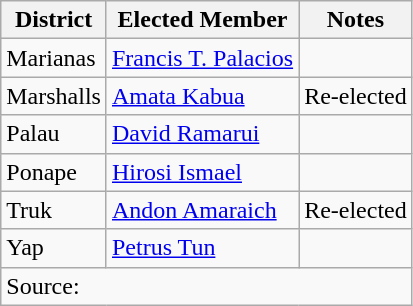<table class=wikitable>
<tr>
<th>District</th>
<th>Elected Member</th>
<th>Notes</th>
</tr>
<tr>
<td>Marianas</td>
<td><a href='#'>Francis T. Palacios</a></td>
<td></td>
</tr>
<tr>
<td>Marshalls</td>
<td><a href='#'>Amata Kabua</a></td>
<td>Re-elected</td>
</tr>
<tr>
<td>Palau</td>
<td><a href='#'>David Ramarui</a></td>
<td></td>
</tr>
<tr>
<td>Ponape</td>
<td><a href='#'>Hirosi Ismael</a></td>
<td></td>
</tr>
<tr>
<td>Truk</td>
<td><a href='#'>Andon Amaraich</a></td>
<td>Re-elected</td>
</tr>
<tr>
<td>Yap</td>
<td><a href='#'>Petrus Tun</a></td>
<td></td>
</tr>
<tr>
<td colspan=3>Source: </td>
</tr>
</table>
